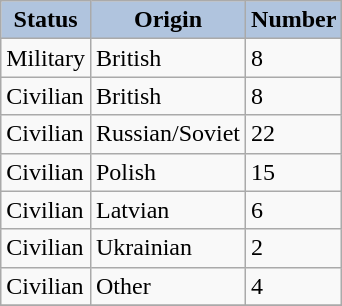<table class="wikitable">
<tr style="text-align:center;">
<th style="background:#B0C4DE;">Status</th>
<th style="background:#B0C4DE;">Origin</th>
<th style="background:#B0C4DE;">Number</th>
</tr>
<tr>
<td>Military</td>
<td>British</td>
<td>8</td>
</tr>
<tr>
<td>Civilian</td>
<td>British</td>
<td>8</td>
</tr>
<tr>
<td>Civilian</td>
<td>Russian/Soviet</td>
<td>22</td>
</tr>
<tr>
<td>Civilian</td>
<td>Polish</td>
<td>15</td>
</tr>
<tr>
<td>Civilian</td>
<td>Latvian</td>
<td>6</td>
</tr>
<tr>
<td>Civilian</td>
<td>Ukrainian</td>
<td>2</td>
</tr>
<tr>
<td>Civilian</td>
<td>Other</td>
<td>4</td>
</tr>
<tr>
</tr>
</table>
